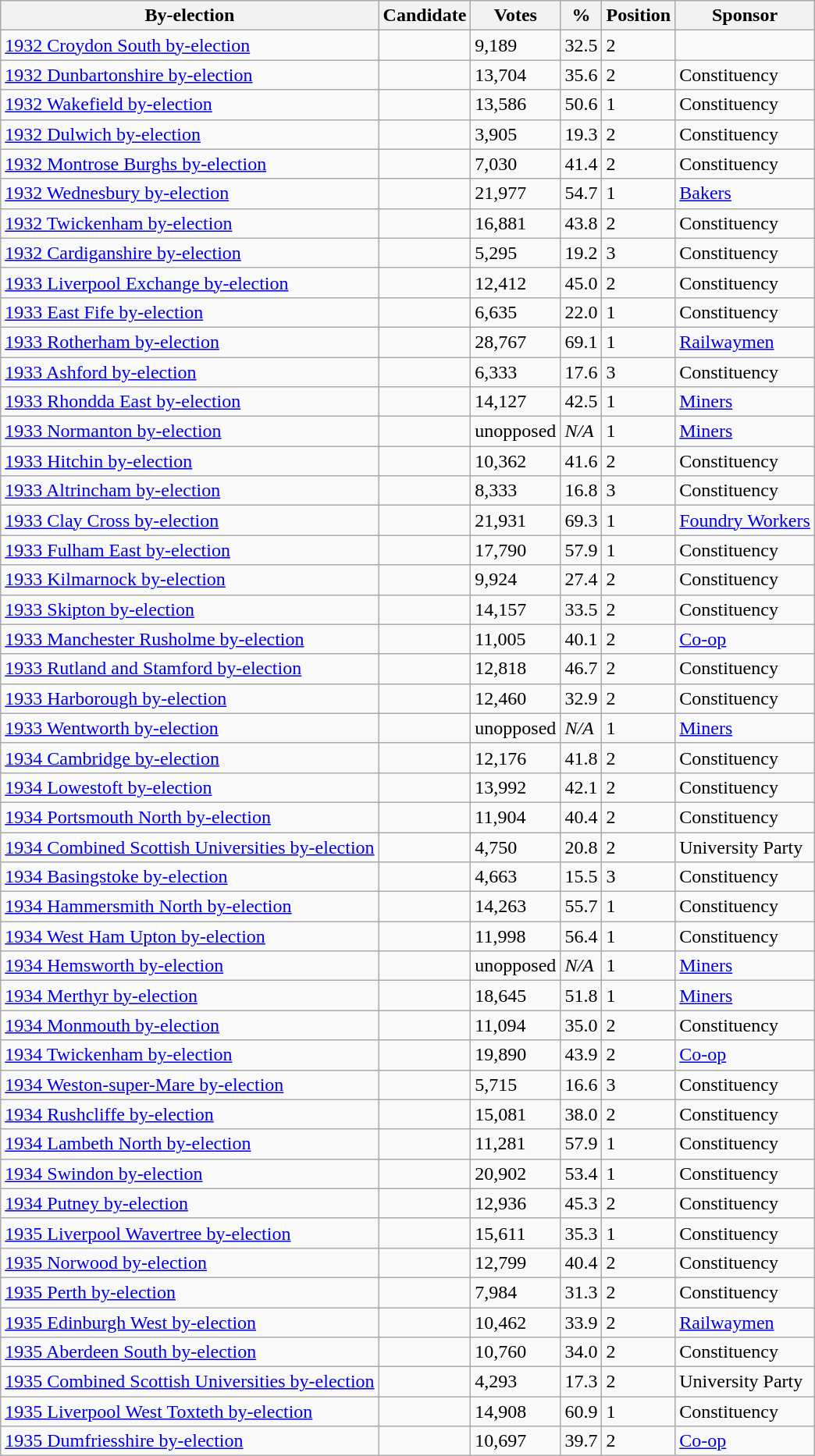<table class="wikitable sortable">
<tr>
<th>By-election</th>
<th>Candidate</th>
<th>Votes</th>
<th>%</th>
<th>Position</th>
<th>Sponsor</th>
</tr>
<tr>
<td><a href='#'>1932 Croydon South by-election</a></td>
<td></td>
<td>9,189</td>
<td>32.5</td>
<td>2</td>
<td></td>
</tr>
<tr>
<td><a href='#'>1932 Dunbartonshire by-election</a></td>
<td></td>
<td>13,704</td>
<td>35.6</td>
<td>2</td>
<td>Constituency</td>
</tr>
<tr>
<td><a href='#'>1932 Wakefield by-election</a></td>
<td></td>
<td>13,586</td>
<td>50.6</td>
<td>1</td>
<td>Constituency</td>
</tr>
<tr>
<td><a href='#'>1932 Dulwich by-election</a></td>
<td></td>
<td>3,905</td>
<td>19.3</td>
<td>2</td>
<td>Constituency</td>
</tr>
<tr>
<td><a href='#'>1932 Montrose Burghs by-election</a></td>
<td></td>
<td>7,030</td>
<td>41.4</td>
<td>2</td>
<td>Constituency</td>
</tr>
<tr>
<td><a href='#'>1932 Wednesbury by-election</a></td>
<td></td>
<td>21,977</td>
<td>54.7</td>
<td>1</td>
<td><a href='#'>Bakers</a></td>
</tr>
<tr>
<td><a href='#'>1932 Twickenham by-election</a></td>
<td></td>
<td>16,881</td>
<td>43.8</td>
<td>2</td>
<td>Constituency</td>
</tr>
<tr>
<td><a href='#'>1932 Cardiganshire by-election</a></td>
<td></td>
<td>5,295</td>
<td>19.2</td>
<td>3</td>
<td>Constituency</td>
</tr>
<tr>
<td><a href='#'>1933 Liverpool Exchange by-election</a></td>
<td></td>
<td>12,412</td>
<td>45.0</td>
<td>2</td>
<td>Constituency</td>
</tr>
<tr>
<td><a href='#'>1933 East Fife by-election</a></td>
<td></td>
<td>6,635</td>
<td>22.0</td>
<td>1</td>
<td>Constituency</td>
</tr>
<tr>
<td><a href='#'>1933 Rotherham by-election</a></td>
<td></td>
<td>28,767</td>
<td>69.1</td>
<td>1</td>
<td><a href='#'>Railwaymen</a></td>
</tr>
<tr>
<td><a href='#'>1933 Ashford by-election</a></td>
<td></td>
<td>6,333</td>
<td>17.6</td>
<td>3</td>
<td>Constituency</td>
</tr>
<tr>
<td><a href='#'>1933 Rhondda East by-election</a></td>
<td></td>
<td>14,127</td>
<td>42.5</td>
<td>1</td>
<td><a href='#'>Miners</a></td>
</tr>
<tr>
<td><a href='#'>1933 Normanton by-election</a></td>
<td></td>
<td>unopposed</td>
<td><em>N/A</em></td>
<td>1</td>
<td><a href='#'>Miners</a></td>
</tr>
<tr>
<td><a href='#'>1933 Hitchin by-election</a></td>
<td></td>
<td>10,362</td>
<td>41.6</td>
<td>2</td>
<td>Constituency</td>
</tr>
<tr>
<td><a href='#'>1933 Altrincham by-election</a></td>
<td></td>
<td>8,333</td>
<td>16.8</td>
<td>3</td>
<td>Constituency</td>
</tr>
<tr>
<td><a href='#'>1933 Clay Cross by-election</a></td>
<td></td>
<td>21,931</td>
<td>69.3</td>
<td>1</td>
<td><a href='#'>Foundry Workers</a></td>
</tr>
<tr>
<td><a href='#'>1933 Fulham East by-election</a></td>
<td></td>
<td>17,790</td>
<td>57.9</td>
<td>1</td>
<td>Constituency</td>
</tr>
<tr>
<td><a href='#'>1933 Kilmarnock by-election</a></td>
<td></td>
<td>9,924</td>
<td>27.4</td>
<td>2</td>
<td>Constituency</td>
</tr>
<tr>
<td><a href='#'>1933 Skipton by-election</a></td>
<td></td>
<td>14,157</td>
<td>33.5</td>
<td>2</td>
<td>Constituency</td>
</tr>
<tr>
<td><a href='#'>1933 Manchester Rusholme by-election</a></td>
<td></td>
<td>11,005</td>
<td>40.1</td>
<td>2</td>
<td><a href='#'>Co-op</a></td>
</tr>
<tr>
<td><a href='#'>1933 Rutland and Stamford by-election</a></td>
<td></td>
<td>12,818</td>
<td>46.7</td>
<td>2</td>
<td>Constituency</td>
</tr>
<tr>
<td><a href='#'>1933 Harborough by-election</a></td>
<td></td>
<td>12,460</td>
<td>32.9</td>
<td>2</td>
<td>Constituency</td>
</tr>
<tr>
<td><a href='#'>1933 Wentworth by-election</a></td>
<td></td>
<td>unopposed</td>
<td><em>N/A</em></td>
<td>1</td>
<td><a href='#'>Miners</a></td>
</tr>
<tr>
<td><a href='#'>1934 Cambridge by-election</a></td>
<td></td>
<td>12,176</td>
<td>41.8</td>
<td>2</td>
<td>Constituency</td>
</tr>
<tr>
<td><a href='#'>1934 Lowestoft by-election</a></td>
<td></td>
<td>13,992</td>
<td>42.1</td>
<td>2</td>
<td>Constituency</td>
</tr>
<tr>
<td><a href='#'>1934 Portsmouth North by-election</a></td>
<td></td>
<td>11,904</td>
<td>40.4</td>
<td>2</td>
<td>Constituency</td>
</tr>
<tr>
<td><a href='#'>1934 Combined Scottish Universities by-election</a></td>
<td></td>
<td>4,750</td>
<td>20.8</td>
<td>2</td>
<td>University Party</td>
</tr>
<tr>
<td><a href='#'>1934 Basingstoke by-election</a></td>
<td></td>
<td>4,663</td>
<td>15.5</td>
<td>3</td>
<td>Constituency</td>
</tr>
<tr>
<td><a href='#'>1934 Hammersmith North by-election</a></td>
<td></td>
<td>14,263</td>
<td>55.7</td>
<td>1</td>
<td>Constituency</td>
</tr>
<tr>
<td><a href='#'>1934 West Ham Upton by-election</a></td>
<td></td>
<td>11,998</td>
<td>56.4</td>
<td>1</td>
<td>Constituency</td>
</tr>
<tr>
<td><a href='#'>1934 Hemsworth by-election</a></td>
<td></td>
<td>unopposed</td>
<td><em>N/A</em></td>
<td>1</td>
<td><a href='#'>Miners</a></td>
</tr>
<tr>
<td><a href='#'>1934 Merthyr by-election</a></td>
<td></td>
<td>18,645</td>
<td>51.8</td>
<td>1</td>
<td><a href='#'>Miners</a></td>
</tr>
<tr>
<td><a href='#'>1934 Monmouth by-election</a></td>
<td></td>
<td>11,094</td>
<td>35.0</td>
<td>2</td>
<td>Constituency</td>
</tr>
<tr>
<td><a href='#'>1934 Twickenham by-election</a></td>
<td></td>
<td>19,890</td>
<td>43.9</td>
<td>2</td>
<td><a href='#'>Co-op</a></td>
</tr>
<tr>
<td><a href='#'>1934 Weston-super-Mare by-election</a></td>
<td></td>
<td>5,715</td>
<td>16.6</td>
<td>3</td>
<td>Constituency</td>
</tr>
<tr>
<td><a href='#'>1934 Rushcliffe by-election</a></td>
<td></td>
<td>15,081</td>
<td>38.0</td>
<td>2</td>
<td>Constituency</td>
</tr>
<tr>
<td><a href='#'>1934 Lambeth North by-election</a></td>
<td></td>
<td>11,281</td>
<td>57.9</td>
<td>1</td>
<td>Constituency</td>
</tr>
<tr>
<td><a href='#'>1934 Swindon by-election</a></td>
<td></td>
<td>20,902</td>
<td>53.4</td>
<td>1</td>
<td>Constituency</td>
</tr>
<tr>
<td><a href='#'>1934 Putney by-election</a></td>
<td></td>
<td>12,936</td>
<td>45.3</td>
<td>2</td>
<td>Constituency</td>
</tr>
<tr>
<td><a href='#'>1935 Liverpool Wavertree by-election</a></td>
<td></td>
<td>15,611</td>
<td>35.3</td>
<td>1</td>
<td>Constituency</td>
</tr>
<tr>
<td><a href='#'>1935 Norwood by-election</a></td>
<td></td>
<td>12,799</td>
<td>40.4</td>
<td>2</td>
<td>Constituency</td>
</tr>
<tr>
<td><a href='#'>1935 Perth by-election</a></td>
<td></td>
<td>7,984</td>
<td>31.3</td>
<td>2</td>
<td>Constituency</td>
</tr>
<tr>
<td><a href='#'>1935 Edinburgh West by-election</a></td>
<td></td>
<td>10,462</td>
<td>33.9</td>
<td>2</td>
<td><a href='#'>Railwaymen</a></td>
</tr>
<tr>
<td><a href='#'>1935 Aberdeen South by-election</a></td>
<td></td>
<td>10,760</td>
<td>34.0</td>
<td>2</td>
<td>Constituency</td>
</tr>
<tr>
<td><a href='#'>1935 Combined Scottish Universities by-election</a></td>
<td></td>
<td>4,293</td>
<td>17.3</td>
<td>2</td>
<td>University Party</td>
</tr>
<tr>
<td><a href='#'>1935 Liverpool West Toxteth by-election</a></td>
<td></td>
<td>14,908</td>
<td>60.9</td>
<td>1</td>
<td>Constituency</td>
</tr>
<tr>
<td><a href='#'>1935 Dumfriesshire by-election</a></td>
<td></td>
<td>10,697</td>
<td>39.7</td>
<td>2</td>
<td><a href='#'>Co-op</a></td>
</tr>
</table>
